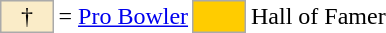<table style="margin: 0.75em 0 0 0.5em;">
<tr>
<td style="background-color:#faecc8; border:1px solid #aaaaaa; width:2em;" align=center>†</td>
<td>= <a href='#'>Pro Bowler</a></td>
<td style="background-color:#FFCC00; border:1px solid #aaaaaa; width:2em;"><sup></sup></td>
<td>Hall of Famer</td>
</tr>
</table>
